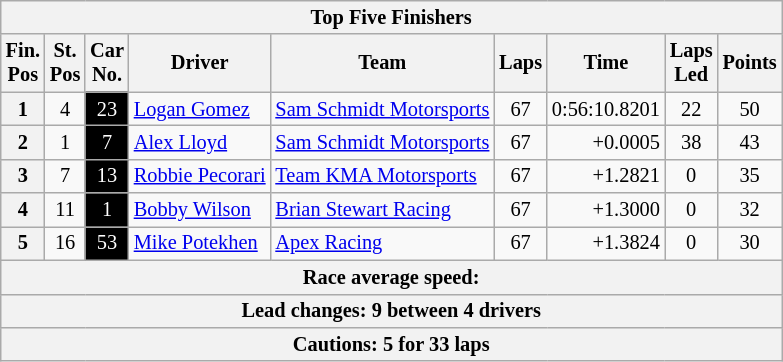<table class="wikitable" style="font-size:85%;">
<tr>
<th colspan=9>Top Five Finishers</th>
</tr>
<tr>
<th>Fin.<br>Pos</th>
<th>St.<br>Pos</th>
<th>Car<br>No.</th>
<th>Driver</th>
<th>Team</th>
<th>Laps</th>
<th>Time</th>
<th>Laps<br>Led</th>
<th>Points</th>
</tr>
<tr>
<th>1</th>
<td align=center>4</td>
<td style="background:#000000; color:white;" align=center>23</td>
<td> <a href='#'>Logan Gomez</a></td>
<td><a href='#'>Sam Schmidt Motorsports</a></td>
<td align=center>67</td>
<td align=right>0:56:10.8201</td>
<td align=center>22</td>
<td align=center>50</td>
</tr>
<tr>
<th>2</th>
<td align=center>1</td>
<td style="background:#000000; color:white;" align=center>7</td>
<td> <a href='#'>Alex Lloyd</a></td>
<td><a href='#'>Sam Schmidt Motorsports</a></td>
<td align=center>67</td>
<td align=right>+0.0005</td>
<td align=center>38</td>
<td align=center>43</td>
</tr>
<tr>
<th>3</th>
<td align=center>7</td>
<td style="background:#000000; color:white;" align=center>13</td>
<td> <a href='#'>Robbie Pecorari</a></td>
<td><a href='#'>Team KMA Motorsports</a></td>
<td align=center>67</td>
<td align=right>+1.2821</td>
<td align=center>0</td>
<td align=center>35</td>
</tr>
<tr>
<th>4</th>
<td align=center>11</td>
<td style="background:#000000; color:white;" align=center>1</td>
<td> <a href='#'>Bobby Wilson</a></td>
<td><a href='#'>Brian Stewart Racing</a></td>
<td align=center>67</td>
<td align=right>+1.3000</td>
<td align=center>0</td>
<td align=center>32</td>
</tr>
<tr>
<th>5</th>
<td align=center>16</td>
<td style="background:#000000; color:white;" align=center>53</td>
<td> <a href='#'>Mike Potekhen</a></td>
<td><a href='#'>Apex Racing</a></td>
<td align=center>67</td>
<td align=right>+1.3824</td>
<td align=center>0</td>
<td align=center>30</td>
</tr>
<tr>
<th colspan=9>Race average speed: </th>
</tr>
<tr>
<th colspan=9>Lead changes: 9 between 4 drivers</th>
</tr>
<tr>
<th colspan=9>Cautions: 5 for 33 laps</th>
</tr>
</table>
